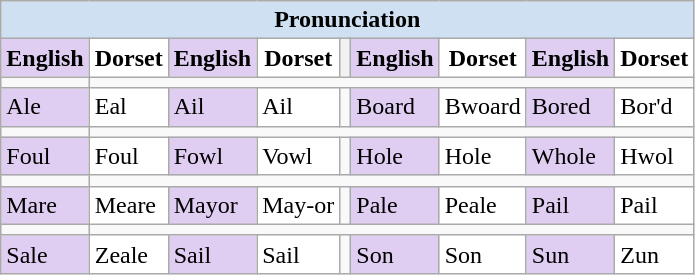<table class="wikitable floatright" style="text-align:centre;">
<tr>
<th colspan="9" style="background:#CEE0F2; colour:black;">Pronunciation</th>
</tr>
<tr>
<th style="background:#E0CEF2; colour:black;">English</th>
<th style="background:#fff; colour:black;">Dorset</th>
<th style="background:#E0CEF2; colour:black;">English</th>
<th style="background:#fff; colour:black;">Dorset</th>
<th></th>
<th style="background:#E0CEF2; colour:black;">English</th>
<th style="background:#fff; colour:black;">Dorset</th>
<th style="background:#E0CEF2; colour:black;">English</th>
<th style="background:#fff; colour:black;">Dorset</th>
</tr>
<tr>
<td></td>
</tr>
<tr>
<td style="background:#E0CEF2; colour:black;">Ale</td>
<td style="background:#fff; colour:#black;">Eal</td>
<td style="background:#E0CEF2; colour:black;">Ail</td>
<td style="background:#fff; colour:#black;">Ail</td>
<td></td>
<td style="background:#E0CEF2; colour:black;">Board</td>
<td style="background:#fff; colour:#black;">Bwoard</td>
<td style="background:#E0CEF2; colour:black;">Bored</td>
<td style="background:#fff; colour:#black;">Bor'd</td>
</tr>
<tr>
<td></td>
</tr>
<tr>
<td style="background:#E0CEF2; colour:#black;">Foul</td>
<td style="background:#fff; colour:#black;">Foul</td>
<td style="background:#E0CEF2; colour:#black;">Fowl</td>
<td style="background:#fff; colour:#black;">Vowl</td>
<td></td>
<td style="background:#E0CEF2; colour:#black;">Hole</td>
<td style="background:#fff; colour:#black;">Hole</td>
<td style="background:#E0CEF2; colour:#black;">Whole</td>
<td style="background:#fff; colour:#black;">Hwol</td>
</tr>
<tr>
<td></td>
</tr>
<tr>
<td style="background:#E0CEF2; colour:#black;">Mare</td>
<td style="background:#fff; colour:#black;">Meare</td>
<td style="background:#E0CEF2; colour:#black;">Mayor</td>
<td style="background:#fff; colour:#black;">May-or</td>
<td></td>
<td style="background:#E0CEF2; colour:#black;">Pale</td>
<td style="background:#fff; colour:#black;">Peale</td>
<td style="background:#E0CEF2; colour:#black;">Pail</td>
<td style="background:#fff; colour:#black;">Pail</td>
</tr>
<tr>
<td></td>
</tr>
<tr>
<td style="background:#E0CEF2; colour:#black;">Sale</td>
<td style="background:#fff; colour:#black;">Zeale</td>
<td style="background:#E0CEF2; colour:#black;">Sail</td>
<td style="background:#fff; colour:#black;">Sail</td>
<td></td>
<td style="background:#E0CEF2; colour:#black;">Son</td>
<td style="background:#fff; colour:#black;">Son</td>
<td style="background:#E0CEF2; colour:#black;">Sun</td>
<td style="background:#fff; colour:#black;">Zun</td>
</tr>
</table>
